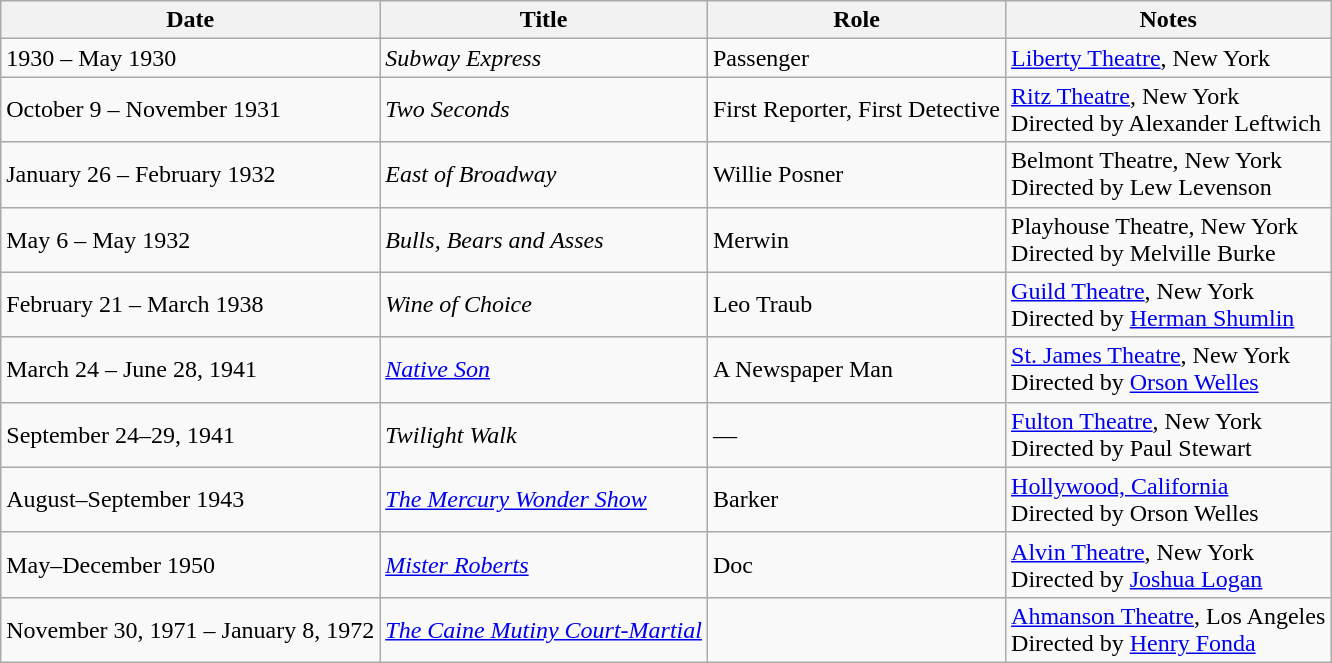<table class="wikitable">
<tr>
<th>Date</th>
<th>Title</th>
<th>Role</th>
<th>Notes</th>
</tr>
<tr>
<td>1930 – May 1930</td>
<td><em>Subway Express</em></td>
<td>Passenger</td>
<td><a href='#'>Liberty Theatre</a>, New York</td>
</tr>
<tr>
<td>October 9 – November 1931</td>
<td><em>Two Seconds</em></td>
<td>First Reporter, First Detective</td>
<td><a href='#'>Ritz Theatre</a>, New York<br> Directed by Alexander Leftwich</td>
</tr>
<tr>
<td>January 26 – February 1932</td>
<td><em>East of Broadway</em></td>
<td>Willie Posner</td>
<td>Belmont Theatre, New York<br>Directed by Lew Levenson</td>
</tr>
<tr>
<td>May 6 – May 1932</td>
<td><em>Bulls, Bears and Asses</em></td>
<td>Merwin</td>
<td>Playhouse Theatre, New York<br>Directed by Melville Burke</td>
</tr>
<tr>
<td>February 21 – March 1938</td>
<td><em>Wine of Choice</em></td>
<td>Leo Traub</td>
<td><a href='#'>Guild Theatre</a>, New York<br>Directed by <a href='#'>Herman Shumlin</a></td>
</tr>
<tr>
<td>March 24 – June 28, 1941</td>
<td><em><a href='#'>Native Son</a></em></td>
<td>A Newspaper Man</td>
<td><a href='#'>St. James Theatre</a>, New York<br>Directed by <a href='#'>Orson Welles</a></td>
</tr>
<tr>
<td>September 24–29, 1941</td>
<td><em>Twilight Walk</em></td>
<td>—</td>
<td><a href='#'>Fulton Theatre</a>, New York<br> Directed by Paul Stewart</td>
</tr>
<tr>
<td>August–September 1943</td>
<td><em><a href='#'>The Mercury Wonder Show</a></em></td>
<td>Barker</td>
<td><a href='#'>Hollywood, California</a><br>Directed by Orson Welles</td>
</tr>
<tr>
<td>May–December 1950</td>
<td><em><a href='#'>Mister Roberts</a></em></td>
<td>Doc</td>
<td><a href='#'>Alvin Theatre</a>, New York<br>Directed by <a href='#'>Joshua Logan</a></td>
</tr>
<tr>
<td>November 30, 1971 – January 8, 1972</td>
<td><em><a href='#'>The Caine Mutiny Court-Martial</a></em></td>
<td></td>
<td><a href='#'>Ahmanson Theatre</a>, Los Angeles<br>Directed by <a href='#'>Henry Fonda</a></td>
</tr>
</table>
